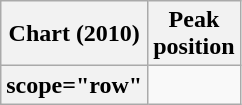<table class="wikitable sortable plainrowheaders" style="text-align:center;">
<tr>
<th scope="col">Chart (2010)</th>
<th scope="col">Peak<br>position</th>
</tr>
<tr>
<th>scope="row" </th>
</tr>
</table>
